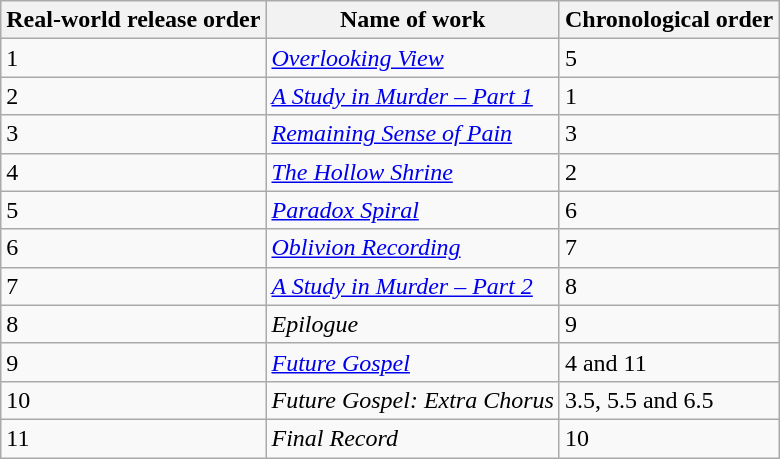<table class="wikitable sortable">
<tr>
<th>Real-world release order</th>
<th>Name of work</th>
<th>Chronological order</th>
</tr>
<tr>
<td>1</td>
<td><em><a href='#'>Overlooking View</a></em></td>
<td>5</td>
</tr>
<tr>
<td>2</td>
<td><em><a href='#'>A Study in Murder – Part 1</a></em></td>
<td>1</td>
</tr>
<tr>
<td>3</td>
<td><em><a href='#'>Remaining Sense of Pain</a></em></td>
<td>3</td>
</tr>
<tr>
<td>4</td>
<td><em><a href='#'>The Hollow Shrine</a></em></td>
<td>2</td>
</tr>
<tr>
<td>5</td>
<td><em><a href='#'>Paradox Spiral</a></em></td>
<td>6</td>
</tr>
<tr>
<td>6</td>
<td><em><a href='#'>Oblivion Recording</a></em></td>
<td>7</td>
</tr>
<tr>
<td>7</td>
<td><em><a href='#'>A Study in Murder – Part 2</a></em></td>
<td>8</td>
</tr>
<tr>
<td>8</td>
<td><em>Epilogue</em></td>
<td>9</td>
</tr>
<tr>
<td>9</td>
<td><em><a href='#'>Future Gospel</a></em></td>
<td>4 and 11</td>
</tr>
<tr>
<td>10</td>
<td><em>Future Gospel: Extra Chorus</em></td>
<td>3.5, 5.5 and 6.5</td>
</tr>
<tr>
<td>11</td>
<td><em>Final Record</em></td>
<td>10</td>
</tr>
</table>
